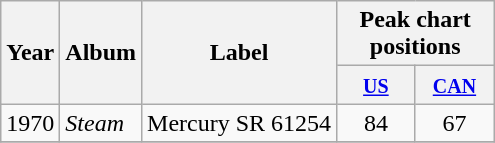<table class="wikitable">
<tr>
<th rowspan="2">Year</th>
<th rowspan="2">Album</th>
<th rowspan="2">Label</th>
<th colspan="2">Peak chart positions</th>
</tr>
<tr>
<th style="width:45px;"><small><a href='#'>US</a></small><br></th>
<th style="width:45px;"><small><a href='#'>CAN</a></small><br></th>
</tr>
<tr>
<td>1970</td>
<td><em>Steam</em></td>
<td>Mercury SR 61254</td>
<td align=center>84</td>
<td align=center>67</td>
</tr>
<tr>
</tr>
</table>
